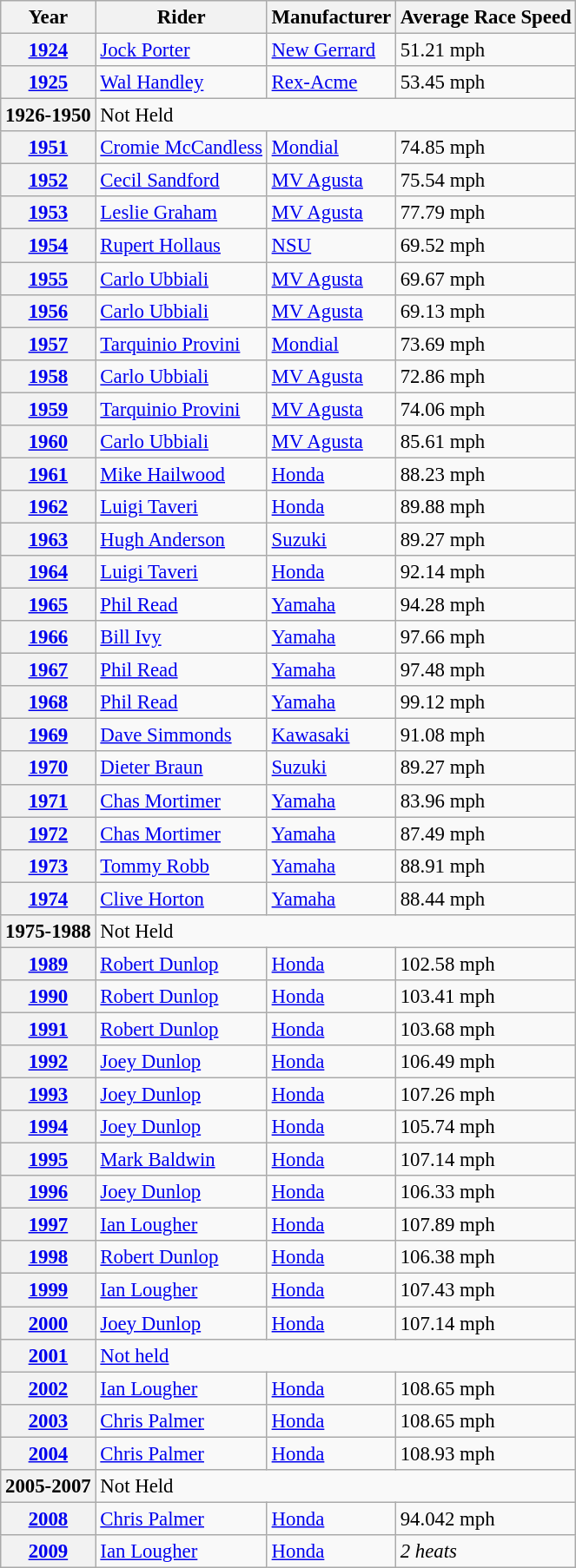<table class="wikitable" style="font-size: 95%;">
<tr>
<th>Year</th>
<th>Rider</th>
<th>Manufacturer</th>
<th>Average Race Speed</th>
</tr>
<tr>
<th><a href='#'>1924</a></th>
<td> <a href='#'>Jock Porter</a></td>
<td><a href='#'>New Gerrard</a></td>
<td>51.21 mph</td>
</tr>
<tr>
<th><a href='#'>1925</a></th>
<td> <a href='#'>Wal Handley</a></td>
<td><a href='#'>Rex-Acme</a></td>
<td>53.45 mph</td>
</tr>
<tr>
<th>1926-1950</th>
<td colspan=3>Not Held</td>
</tr>
<tr>
<th><a href='#'>1951</a></th>
<td> <a href='#'>Cromie McCandless</a></td>
<td><a href='#'>Mondial</a></td>
<td>74.85 mph</td>
</tr>
<tr>
<th><a href='#'>1952</a></th>
<td> <a href='#'>Cecil Sandford</a></td>
<td><a href='#'>MV Agusta</a></td>
<td>75.54 mph</td>
</tr>
<tr>
<th><a href='#'>1953</a></th>
<td> <a href='#'>Leslie Graham</a></td>
<td><a href='#'>MV Agusta</a></td>
<td>77.79 mph</td>
</tr>
<tr>
<th><a href='#'>1954</a></th>
<td> <a href='#'>Rupert Hollaus</a></td>
<td><a href='#'>NSU</a></td>
<td>69.52 mph</td>
</tr>
<tr>
<th><a href='#'>1955</a></th>
<td> <a href='#'>Carlo Ubbiali</a></td>
<td><a href='#'>MV Agusta</a></td>
<td>69.67 mph</td>
</tr>
<tr>
<th><a href='#'>1956</a></th>
<td> <a href='#'>Carlo Ubbiali</a></td>
<td><a href='#'>MV Agusta</a></td>
<td>69.13 mph</td>
</tr>
<tr>
<th><a href='#'>1957</a></th>
<td> <a href='#'>Tarquinio Provini</a></td>
<td><a href='#'>Mondial</a></td>
<td>73.69 mph</td>
</tr>
<tr>
<th><a href='#'>1958</a></th>
<td> <a href='#'>Carlo Ubbiali</a></td>
<td><a href='#'>MV Agusta</a></td>
<td>72.86 mph</td>
</tr>
<tr>
<th><a href='#'>1959</a></th>
<td> <a href='#'>Tarquinio Provini</a></td>
<td><a href='#'>MV Agusta</a></td>
<td>74.06 mph</td>
</tr>
<tr>
<th><a href='#'>1960</a></th>
<td> <a href='#'>Carlo Ubbiali</a></td>
<td><a href='#'>MV Agusta</a></td>
<td>85.61 mph</td>
</tr>
<tr>
<th><a href='#'>1961</a></th>
<td> <a href='#'>Mike Hailwood</a></td>
<td><a href='#'>Honda</a></td>
<td>88.23 mph</td>
</tr>
<tr>
<th><a href='#'>1962</a></th>
<td> <a href='#'>Luigi Taveri</a></td>
<td><a href='#'>Honda</a></td>
<td>89.88 mph</td>
</tr>
<tr>
<th><a href='#'>1963</a></th>
<td> <a href='#'>Hugh Anderson</a></td>
<td><a href='#'>Suzuki</a></td>
<td>89.27 mph</td>
</tr>
<tr>
<th><a href='#'>1964</a></th>
<td> <a href='#'>Luigi Taveri</a></td>
<td><a href='#'>Honda</a></td>
<td>92.14 mph</td>
</tr>
<tr>
<th><a href='#'>1965</a></th>
<td> <a href='#'>Phil Read</a></td>
<td><a href='#'>Yamaha</a></td>
<td>94.28 mph</td>
</tr>
<tr>
<th><a href='#'>1966</a></th>
<td> <a href='#'>Bill Ivy</a></td>
<td><a href='#'>Yamaha</a></td>
<td>97.66 mph</td>
</tr>
<tr>
<th><a href='#'>1967</a></th>
<td> <a href='#'>Phil Read</a></td>
<td><a href='#'>Yamaha</a></td>
<td>97.48 mph</td>
</tr>
<tr>
<th><a href='#'>1968</a></th>
<td> <a href='#'>Phil Read</a></td>
<td><a href='#'>Yamaha</a></td>
<td>99.12 mph</td>
</tr>
<tr>
<th><a href='#'>1969</a></th>
<td> <a href='#'>Dave Simmonds</a></td>
<td><a href='#'>Kawasaki</a></td>
<td>91.08 mph</td>
</tr>
<tr>
<th><a href='#'>1970</a></th>
<td> <a href='#'>Dieter Braun</a></td>
<td><a href='#'>Suzuki</a></td>
<td>89.27 mph</td>
</tr>
<tr>
<th><a href='#'>1971</a></th>
<td> <a href='#'>Chas Mortimer</a></td>
<td><a href='#'>Yamaha</a></td>
<td>83.96 mph</td>
</tr>
<tr>
<th><a href='#'>1972</a></th>
<td> <a href='#'>Chas Mortimer</a></td>
<td><a href='#'>Yamaha</a></td>
<td>87.49 mph</td>
</tr>
<tr>
<th><a href='#'>1973</a></th>
<td> <a href='#'>Tommy Robb</a></td>
<td><a href='#'>Yamaha</a></td>
<td>88.91 mph</td>
</tr>
<tr>
<th><a href='#'>1974</a></th>
<td> <a href='#'>Clive Horton</a></td>
<td><a href='#'>Yamaha</a></td>
<td>88.44 mph</td>
</tr>
<tr>
<th>1975-1988</th>
<td colspan=3>Not Held</td>
</tr>
<tr>
<th><a href='#'>1989</a></th>
<td> <a href='#'>Robert Dunlop</a></td>
<td><a href='#'>Honda</a></td>
<td>102.58 mph</td>
</tr>
<tr>
<th><a href='#'>1990</a></th>
<td> <a href='#'>Robert Dunlop</a></td>
<td><a href='#'>Honda</a></td>
<td>103.41 mph</td>
</tr>
<tr>
<th><a href='#'>1991</a></th>
<td> <a href='#'>Robert Dunlop</a></td>
<td><a href='#'>Honda</a></td>
<td>103.68 mph</td>
</tr>
<tr>
<th><a href='#'>1992</a></th>
<td> <a href='#'>Joey Dunlop</a></td>
<td><a href='#'>Honda</a></td>
<td>106.49 mph</td>
</tr>
<tr>
<th><a href='#'>1993</a></th>
<td> <a href='#'>Joey Dunlop</a></td>
<td><a href='#'>Honda</a></td>
<td>107.26 mph</td>
</tr>
<tr>
<th><a href='#'>1994</a></th>
<td> <a href='#'>Joey Dunlop</a></td>
<td><a href='#'>Honda</a></td>
<td>105.74 mph</td>
</tr>
<tr>
<th><a href='#'>1995</a></th>
<td> <a href='#'>Mark Baldwin</a></td>
<td><a href='#'>Honda</a></td>
<td>107.14 mph</td>
</tr>
<tr>
<th><a href='#'>1996</a></th>
<td> <a href='#'>Joey Dunlop</a></td>
<td><a href='#'>Honda</a></td>
<td>106.33 mph</td>
</tr>
<tr>
<th><a href='#'>1997</a></th>
<td> <a href='#'>Ian Lougher</a></td>
<td><a href='#'>Honda</a></td>
<td>107.89 mph</td>
</tr>
<tr>
<th><a href='#'>1998</a></th>
<td> <a href='#'>Robert Dunlop</a></td>
<td><a href='#'>Honda</a></td>
<td>106.38 mph</td>
</tr>
<tr>
<th><a href='#'>1999</a></th>
<td> <a href='#'>Ian Lougher</a></td>
<td><a href='#'>Honda</a></td>
<td>107.43 mph</td>
</tr>
<tr>
<th><a href='#'>2000</a></th>
<td> <a href='#'>Joey Dunlop</a></td>
<td><a href='#'>Honda</a></td>
<td>107.14 mph</td>
</tr>
<tr>
<th><a href='#'>2001</a></th>
<td colspan=3><a href='#'>Not held</a></td>
</tr>
<tr>
<th><a href='#'>2002</a></th>
<td> <a href='#'>Ian Lougher</a></td>
<td><a href='#'>Honda</a></td>
<td>108.65 mph</td>
</tr>
<tr>
<th><a href='#'>2003</a></th>
<td> <a href='#'>Chris Palmer</a></td>
<td><a href='#'>Honda</a></td>
<td>108.65 mph</td>
</tr>
<tr>
<th><a href='#'>2004</a></th>
<td> <a href='#'>Chris Palmer</a></td>
<td><a href='#'>Honda</a></td>
<td>108.93 mph</td>
</tr>
<tr>
<th>2005-2007</th>
<td colspan=3>Not Held</td>
</tr>
<tr>
<th><a href='#'>2008</a></th>
<td> <a href='#'>Chris Palmer</a></td>
<td><a href='#'>Honda</a></td>
<td>94.042 mph</td>
</tr>
<tr>
<th><a href='#'>2009</a></th>
<td> <a href='#'>Ian Lougher</a></td>
<td><a href='#'>Honda</a></td>
<td><em>2 heats</em></td>
</tr>
</table>
